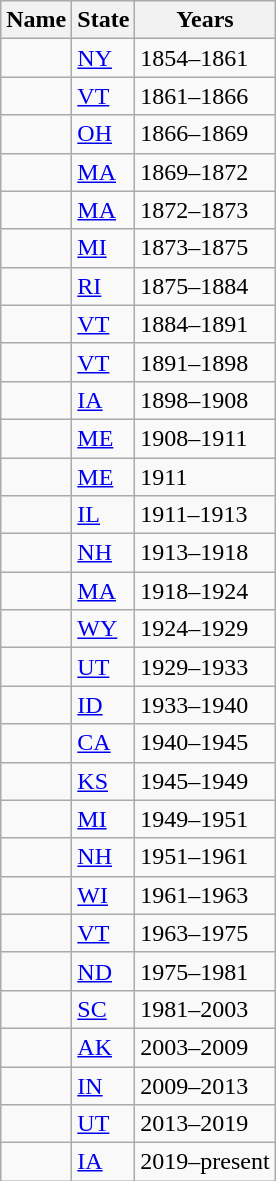<table class="wikitable sortable">
<tr>
<th>Name</th>
<th>State</th>
<th>Years</th>
</tr>
<tr>
<td></td>
<td><a href='#'>NY</a></td>
<td>1854–1861</td>
</tr>
<tr>
<td></td>
<td><a href='#'>VT</a></td>
<td>1861–1866</td>
</tr>
<tr>
<td></td>
<td><a href='#'>OH</a></td>
<td>1866–1869</td>
</tr>
<tr>
<td></td>
<td><a href='#'>MA</a></td>
<td>1869–1872</td>
</tr>
<tr>
<td></td>
<td><a href='#'>MA</a></td>
<td>1872–1873</td>
</tr>
<tr>
<td></td>
<td><a href='#'>MI</a></td>
<td>1873–1875</td>
</tr>
<tr>
<td></td>
<td><a href='#'>RI</a></td>
<td>1875–1884</td>
</tr>
<tr>
<td></td>
<td><a href='#'>VT</a></td>
<td>1884–1891</td>
</tr>
<tr>
<td></td>
<td><a href='#'>VT</a></td>
<td>1891–1898</td>
</tr>
<tr>
<td></td>
<td><a href='#'>IA</a></td>
<td>1898–1908</td>
</tr>
<tr>
<td></td>
<td><a href='#'>ME</a></td>
<td>1908–1911</td>
</tr>
<tr>
<td></td>
<td><a href='#'>ME</a></td>
<td>1911</td>
</tr>
<tr>
<td></td>
<td><a href='#'>IL</a></td>
<td>1911–1913</td>
</tr>
<tr>
<td></td>
<td><a href='#'>NH</a></td>
<td>1913–1918</td>
</tr>
<tr>
<td></td>
<td><a href='#'>MA</a></td>
<td>1918–1924</td>
</tr>
<tr>
<td></td>
<td><a href='#'>WY</a></td>
<td>1924–1929</td>
</tr>
<tr>
<td></td>
<td><a href='#'>UT</a></td>
<td>1929–1933</td>
</tr>
<tr>
<td></td>
<td><a href='#'>ID</a></td>
<td>1933–1940</td>
</tr>
<tr>
<td></td>
<td><a href='#'>CA</a></td>
<td>1940–1945</td>
</tr>
<tr>
<td></td>
<td><a href='#'>KS</a></td>
<td>1945–1949</td>
</tr>
<tr>
<td></td>
<td><a href='#'>MI</a></td>
<td>1949–1951</td>
</tr>
<tr>
<td></td>
<td><a href='#'>NH</a></td>
<td>1951–1961</td>
</tr>
<tr>
<td></td>
<td><a href='#'>WI</a></td>
<td>1961–1963</td>
</tr>
<tr>
<td></td>
<td><a href='#'>VT</a></td>
<td>1963–1975</td>
</tr>
<tr>
<td></td>
<td><a href='#'>ND</a></td>
<td>1975–1981</td>
</tr>
<tr>
<td></td>
<td><a href='#'>SC</a></td>
<td>1981–2003</td>
</tr>
<tr>
<td></td>
<td><a href='#'>AK</a></td>
<td>2003–2009</td>
</tr>
<tr>
<td></td>
<td><a href='#'>IN</a></td>
<td>2009–2013</td>
</tr>
<tr>
<td></td>
<td><a href='#'>UT</a></td>
<td>2013–2019</td>
</tr>
<tr>
<td></td>
<td><a href='#'>IA</a></td>
<td>2019–present</td>
</tr>
</table>
